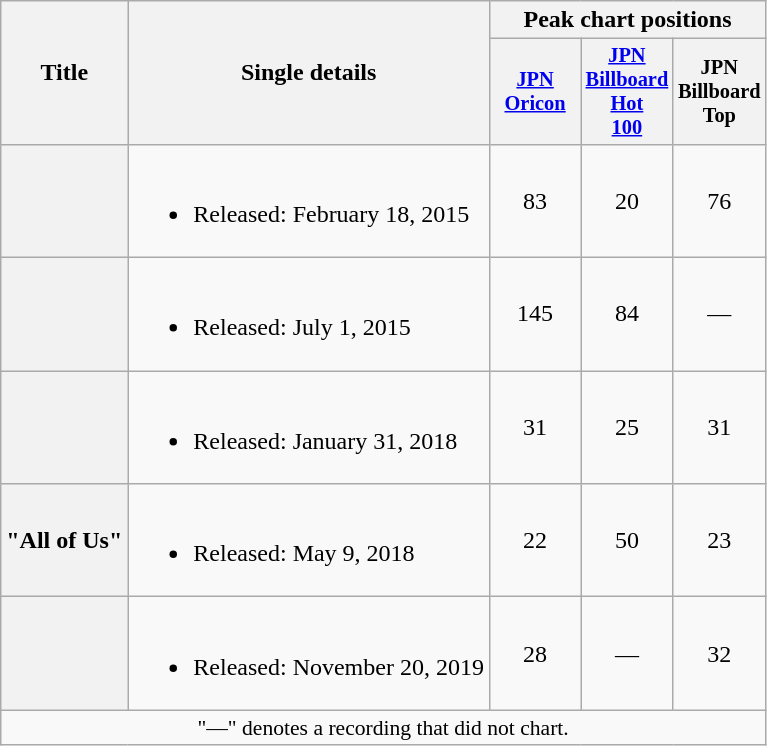<table class="wikitable plainrowheaders">
<tr>
<th scope="col" rowspan="2">Title</th>
<th scope="col" rowspan="2">Single details</th>
<th scope="col" colspan="3">Peak chart positions</th>
</tr>
<tr>
<th scope="col" style="width:4em;font-size:85%"><a href='#'>JPN<br>Oricon</a><br></th>
<th scope="col" style="width:4em;font-size:85%"><a href='#'>JPN<br>Billboard<br>Hot<br>100</a></th>
<th scope="col" style="width:4em;font-size:85%">JPN<br>Billboard<br>Top<br></th>
</tr>
<tr>
<th scope="row"></th>
<td><br><ul><li>Released: February 18, 2015</li></ul></td>
<td align="center">83</td>
<td align="center">20</td>
<td align="center">76</td>
</tr>
<tr>
<th scope="row"></th>
<td><br><ul><li>Released: July 1, 2015</li></ul></td>
<td align="center">145</td>
<td align="center">84</td>
<td align="center">—</td>
</tr>
<tr>
<th scope="row"></th>
<td><br><ul><li>Released: January 31, 2018</li></ul></td>
<td align="center">31</td>
<td align="center">25</td>
<td align="center">31</td>
</tr>
<tr>
<th scope="row">"All of Us"</th>
<td><br><ul><li>Released: May 9, 2018</li></ul></td>
<td align="center">22</td>
<td align="center">50</td>
<td align="center">23</td>
</tr>
<tr>
<th scope="row"></th>
<td><br><ul><li>Released: November 20, 2019</li></ul></td>
<td align="center">28</td>
<td align="center">—</td>
<td align="center">32</td>
</tr>
<tr>
<td align="center" colspan="5" style="font-size:90%">"—" denotes a recording that did not chart.</td>
</tr>
</table>
